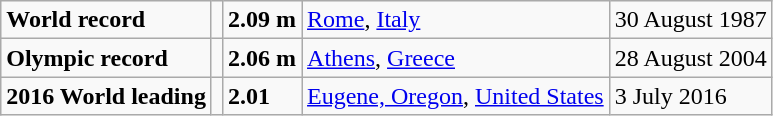<table class="wikitable">
<tr>
<td><strong>World record</strong></td>
<td></td>
<td><strong>2.09 m</strong></td>
<td><a href='#'>Rome</a>, <a href='#'>Italy</a></td>
<td>30 August 1987</td>
</tr>
<tr>
<td><strong>Olympic record</strong></td>
<td></td>
<td><strong>2.06 m</strong></td>
<td><a href='#'>Athens</a>, <a href='#'>Greece</a></td>
<td>28 August 2004</td>
</tr>
<tr>
<td><strong>2016 World leading</strong></td>
<td></td>
<td><strong>2.01</strong></td>
<td><a href='#'>Eugene, Oregon</a>, <a href='#'>United States</a></td>
<td>3 July 2016</td>
</tr>
</table>
